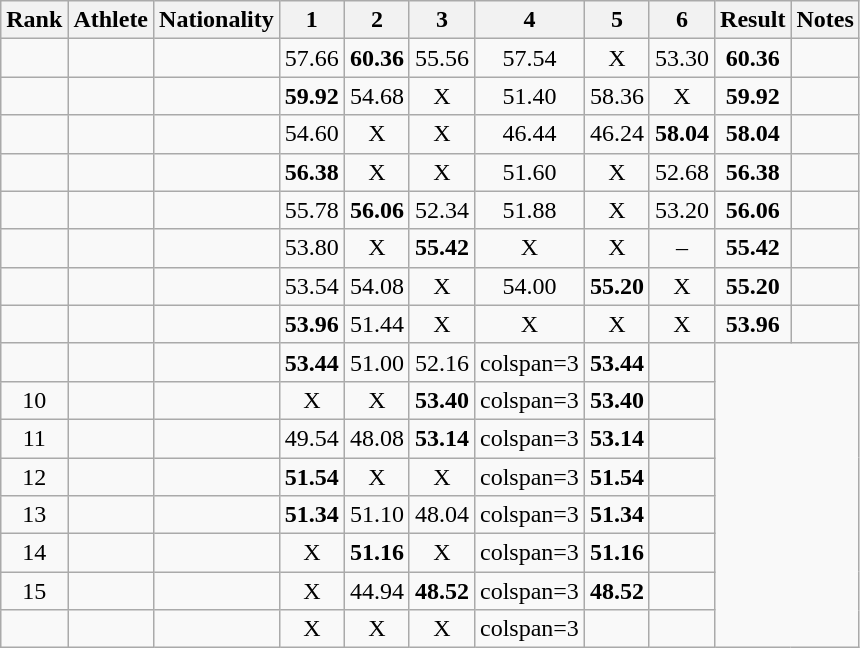<table class="wikitable sortable" style="text-align:center">
<tr>
<th>Rank</th>
<th>Athlete</th>
<th>Nationality</th>
<th>1</th>
<th>2</th>
<th>3</th>
<th>4</th>
<th>5</th>
<th>6</th>
<th>Result</th>
<th>Notes</th>
</tr>
<tr>
<td></td>
<td align=left></td>
<td align=left></td>
<td>57.66</td>
<td><strong>60.36</strong></td>
<td>55.56</td>
<td>57.54</td>
<td>X</td>
<td>53.30</td>
<td><strong>60.36</strong></td>
<td></td>
</tr>
<tr>
<td></td>
<td align=left></td>
<td align=left></td>
<td><strong>59.92</strong></td>
<td>54.68</td>
<td>X</td>
<td>51.40</td>
<td>58.36</td>
<td>X</td>
<td><strong>59.92</strong></td>
<td></td>
</tr>
<tr>
<td></td>
<td align=left></td>
<td align=left></td>
<td>54.60</td>
<td>X</td>
<td>X</td>
<td>46.44</td>
<td>46.24</td>
<td><strong>58.04</strong></td>
<td><strong>58.04</strong></td>
<td></td>
</tr>
<tr>
<td></td>
<td align=left></td>
<td align=left></td>
<td><strong>56.38</strong></td>
<td>X</td>
<td>X</td>
<td>51.60</td>
<td>X</td>
<td>52.68</td>
<td><strong>56.38</strong></td>
<td></td>
</tr>
<tr>
<td></td>
<td align=left></td>
<td align=left></td>
<td>55.78</td>
<td><strong>56.06</strong></td>
<td>52.34</td>
<td>51.88</td>
<td>X</td>
<td>53.20</td>
<td><strong>56.06</strong></td>
<td></td>
</tr>
<tr>
<td></td>
<td align=left></td>
<td align=left></td>
<td>53.80</td>
<td>X</td>
<td><strong>55.42</strong></td>
<td>X</td>
<td>X</td>
<td>–</td>
<td><strong>55.42</strong></td>
<td></td>
</tr>
<tr>
<td></td>
<td align=left></td>
<td align=left></td>
<td>53.54</td>
<td>54.08</td>
<td>X</td>
<td>54.00</td>
<td><strong>55.20</strong></td>
<td>X</td>
<td><strong>55.20</strong></td>
<td></td>
</tr>
<tr>
<td></td>
<td align=left></td>
<td align=left></td>
<td><strong>53.96</strong></td>
<td>51.44</td>
<td>X</td>
<td>X</td>
<td>X</td>
<td>X</td>
<td><strong>53.96</strong></td>
<td></td>
</tr>
<tr>
<td></td>
<td align=left></td>
<td align=left></td>
<td><strong>53.44</strong></td>
<td>51.00</td>
<td>52.16</td>
<td>colspan=3 </td>
<td><strong>53.44</strong></td>
<td></td>
</tr>
<tr>
<td>10</td>
<td align=left></td>
<td align=left></td>
<td>X</td>
<td>X</td>
<td><strong>53.40</strong></td>
<td>colspan=3 </td>
<td><strong>53.40</strong></td>
<td></td>
</tr>
<tr>
<td>11</td>
<td align=left></td>
<td align=left></td>
<td>49.54</td>
<td>48.08</td>
<td><strong>53.14</strong></td>
<td>colspan=3 </td>
<td><strong>53.14</strong></td>
<td></td>
</tr>
<tr>
<td>12</td>
<td align=left></td>
<td align=left></td>
<td><strong>51.54</strong></td>
<td>X</td>
<td>X</td>
<td>colspan=3 </td>
<td><strong>51.54</strong></td>
<td></td>
</tr>
<tr>
<td>13</td>
<td align=left></td>
<td align=left></td>
<td><strong>51.34</strong></td>
<td>51.10</td>
<td>48.04</td>
<td>colspan=3 </td>
<td><strong>51.34</strong></td>
<td></td>
</tr>
<tr>
<td>14</td>
<td align=left></td>
<td align=left></td>
<td>X</td>
<td><strong>51.16</strong></td>
<td>X</td>
<td>colspan=3 </td>
<td><strong>51.16</strong></td>
<td></td>
</tr>
<tr>
<td>15</td>
<td align=left></td>
<td align=left></td>
<td>X</td>
<td>44.94</td>
<td><strong>48.52</strong></td>
<td>colspan=3 </td>
<td><strong>48.52</strong></td>
<td></td>
</tr>
<tr>
<td></td>
<td align=left></td>
<td align=left></td>
<td>X</td>
<td>X</td>
<td>X</td>
<td>colspan=3 </td>
<td></td>
<td></td>
</tr>
</table>
